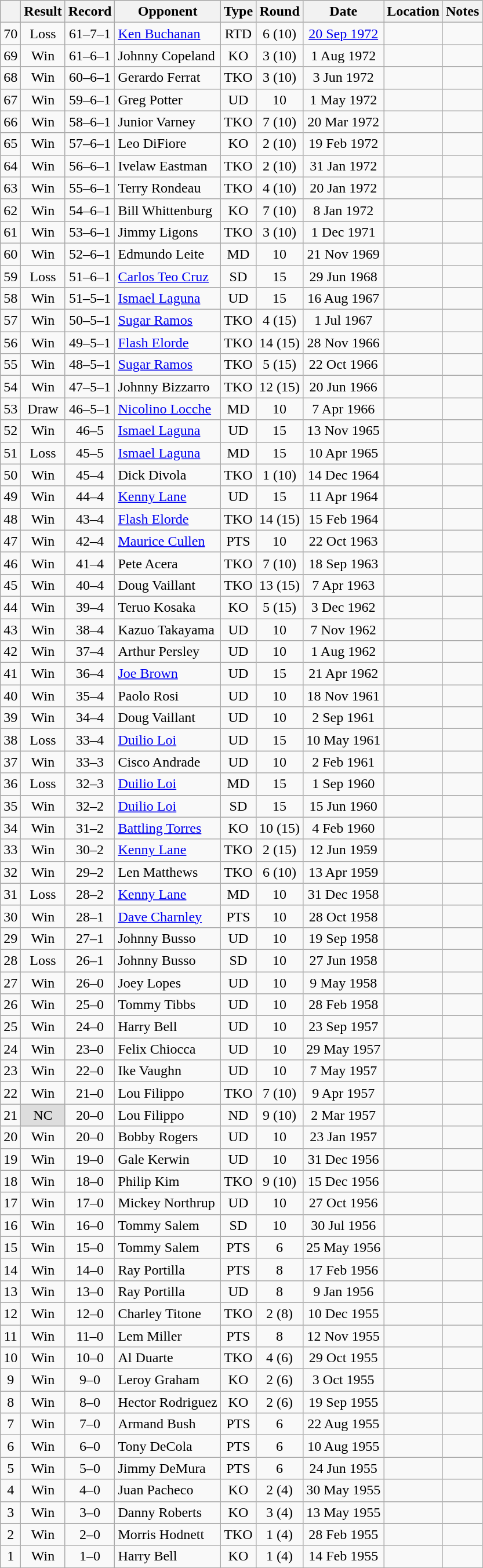<table class="wikitable" style="text-align:center">
<tr>
<th></th>
<th>Result</th>
<th>Record</th>
<th>Opponent</th>
<th>Type</th>
<th>Round</th>
<th>Date</th>
<th>Location</th>
<th>Notes</th>
</tr>
<tr align=center>
<td>70</td>
<td>Loss</td>
<td>61–7–1 </td>
<td align=left><a href='#'>Ken Buchanan</a></td>
<td>RTD</td>
<td>6 (10)</td>
<td><a href='#'>20 Sep 1972</a></td>
<td align=left></td>
<td align=left></td>
</tr>
<tr align=center>
<td>69</td>
<td>Win</td>
<td>61–6–1 </td>
<td align=left>Johnny Copeland</td>
<td>KO</td>
<td>3 (10)</td>
<td>1 Aug 1972</td>
<td align=left></td>
<td align=left></td>
</tr>
<tr align=center>
<td>68</td>
<td>Win</td>
<td>60–6–1 </td>
<td align=left>Gerardo Ferrat</td>
<td>TKO</td>
<td>3 (10)</td>
<td>3 Jun 1972</td>
<td align=left></td>
<td align=left></td>
</tr>
<tr align=center>
<td>67</td>
<td>Win</td>
<td>59–6–1 </td>
<td align=left>Greg Potter</td>
<td>UD</td>
<td>10</td>
<td>1 May 1972</td>
<td align=left></td>
<td align=left></td>
</tr>
<tr align=center>
<td>66</td>
<td>Win</td>
<td>58–6–1 </td>
<td align=left>Junior Varney</td>
<td>TKO</td>
<td>7 (10)</td>
<td>20 Mar 1972</td>
<td align=left></td>
<td align=left></td>
</tr>
<tr align=center>
<td>65</td>
<td>Win</td>
<td>57–6–1 </td>
<td align=left>Leo DiFiore</td>
<td>KO</td>
<td>2 (10)</td>
<td>19 Feb 1972</td>
<td align=left></td>
<td align=left></td>
</tr>
<tr align=center>
<td>64</td>
<td>Win</td>
<td>56–6–1 </td>
<td align=left>Ivelaw Eastman</td>
<td>TKO</td>
<td>2 (10)</td>
<td>31 Jan 1972</td>
<td align=left></td>
<td align=left></td>
</tr>
<tr align=center>
<td>63</td>
<td>Win</td>
<td>55–6–1 </td>
<td align=left>Terry Rondeau</td>
<td>TKO</td>
<td>4 (10)</td>
<td>20 Jan 1972</td>
<td align=left></td>
<td align=left></td>
</tr>
<tr align=center>
<td>62</td>
<td>Win</td>
<td>54–6–1 </td>
<td align=left>Bill Whittenburg</td>
<td>KO</td>
<td>7 (10)</td>
<td>8 Jan 1972</td>
<td align=left></td>
<td align=left></td>
</tr>
<tr align=center>
<td>61</td>
<td>Win</td>
<td>53–6–1 </td>
<td align=left>Jimmy Ligons</td>
<td>TKO</td>
<td>3 (10)</td>
<td>1 Dec 1971</td>
<td align=left></td>
<td align=left></td>
</tr>
<tr align=center>
<td>60</td>
<td>Win</td>
<td>52–6–1 </td>
<td align=left>Edmundo Leite</td>
<td>MD</td>
<td>10</td>
<td>21 Nov 1969</td>
<td align=left></td>
<td align=left></td>
</tr>
<tr align=center>
<td>59</td>
<td>Loss</td>
<td>51–6–1 </td>
<td align=left><a href='#'>Carlos Teo Cruz</a></td>
<td>SD</td>
<td>15</td>
<td>29 Jun 1968</td>
<td align=left></td>
<td align=left></td>
</tr>
<tr align=center>
<td>58</td>
<td>Win</td>
<td>51–5–1 </td>
<td align=left><a href='#'>Ismael Laguna</a></td>
<td>UD</td>
<td>15</td>
<td>16 Aug 1967</td>
<td align=left></td>
<td align=left></td>
</tr>
<tr align=center>
<td>57</td>
<td>Win</td>
<td>50–5–1 </td>
<td align=left><a href='#'>Sugar Ramos</a></td>
<td>TKO</td>
<td>4 (15)</td>
<td>1 Jul 1967</td>
<td align=left></td>
<td align=left></td>
</tr>
<tr align=center>
<td>56</td>
<td>Win</td>
<td>49–5–1 </td>
<td align=left><a href='#'>Flash Elorde</a></td>
<td>TKO</td>
<td>14 (15)</td>
<td>28 Nov 1966</td>
<td align=left></td>
<td align=left></td>
</tr>
<tr align=center>
<td>55</td>
<td>Win</td>
<td>48–5–1 </td>
<td align=left><a href='#'>Sugar Ramos</a></td>
<td>TKO</td>
<td>5 (15)</td>
<td>22 Oct 1966</td>
<td align=left></td>
<td align=left></td>
</tr>
<tr align=center>
<td>54</td>
<td>Win</td>
<td>47–5–1 </td>
<td align=left>Johnny Bizzarro</td>
<td>TKO</td>
<td>12 (15)</td>
<td>20 Jun 1966</td>
<td align=left></td>
<td align=left></td>
</tr>
<tr align=center>
<td>53</td>
<td>Draw</td>
<td>46–5–1 </td>
<td align=left><a href='#'>Nicolino Locche</a></td>
<td>MD</td>
<td>10</td>
<td>7 Apr 1966</td>
<td align=left></td>
<td align=left></td>
</tr>
<tr align=center>
<td>52</td>
<td>Win</td>
<td>46–5 </td>
<td align=left><a href='#'>Ismael Laguna</a></td>
<td>UD</td>
<td>15</td>
<td>13 Nov 1965</td>
<td align=left></td>
<td align=left></td>
</tr>
<tr align=center>
<td>51</td>
<td>Loss</td>
<td>45–5 </td>
<td align=left><a href='#'>Ismael Laguna</a></td>
<td>MD</td>
<td>15</td>
<td>10 Apr 1965</td>
<td align=left></td>
<td align=left></td>
</tr>
<tr align=center>
<td>50</td>
<td>Win</td>
<td>45–4 </td>
<td align=left>Dick Divola</td>
<td>TKO</td>
<td>1 (10)</td>
<td>14 Dec 1964</td>
<td align=left></td>
<td align=left></td>
</tr>
<tr align=center>
<td>49</td>
<td>Win</td>
<td>44–4 </td>
<td align=left><a href='#'>Kenny Lane</a></td>
<td>UD</td>
<td>15</td>
<td>11 Apr 1964</td>
<td align=left></td>
<td align=left></td>
</tr>
<tr align=center>
<td>48</td>
<td>Win</td>
<td>43–4 </td>
<td align=left><a href='#'>Flash Elorde</a></td>
<td>TKO</td>
<td>14 (15)</td>
<td>15 Feb 1964</td>
<td align=left></td>
<td align=left></td>
</tr>
<tr align=center>
<td>47</td>
<td>Win</td>
<td>42–4 </td>
<td align=left><a href='#'>Maurice Cullen</a></td>
<td>PTS</td>
<td>10</td>
<td>22 Oct 1963</td>
<td align=left></td>
<td align=left></td>
</tr>
<tr align=center>
<td>46</td>
<td>Win</td>
<td>41–4 </td>
<td align=left>Pete Acera</td>
<td>TKO</td>
<td>7 (10)</td>
<td>18 Sep 1963</td>
<td align=left></td>
<td align=left></td>
</tr>
<tr align=center>
<td>45</td>
<td>Win</td>
<td>40–4 </td>
<td align=left>Doug Vaillant</td>
<td>TKO</td>
<td>13 (15)</td>
<td>7 Apr 1963</td>
<td align=left></td>
<td align=left></td>
</tr>
<tr align=center>
<td>44</td>
<td>Win</td>
<td>39–4 </td>
<td align=left>Teruo Kosaka</td>
<td>KO</td>
<td>5 (15)</td>
<td>3 Dec 1962</td>
<td align=left></td>
<td align=left></td>
</tr>
<tr align=center>
<td>43</td>
<td>Win</td>
<td>38–4 </td>
<td align=left>Kazuo Takayama</td>
<td>UD</td>
<td>10</td>
<td>7 Nov 1962</td>
<td align=left></td>
<td></td>
</tr>
<tr align=center>
<td>42</td>
<td>Win</td>
<td>37–4 </td>
<td align=left>Arthur Persley</td>
<td>UD</td>
<td>10</td>
<td>1 Aug 1962</td>
<td align=left></td>
<td></td>
</tr>
<tr>
<td>41</td>
<td>Win</td>
<td>36–4 </td>
<td align=left><a href='#'>Joe Brown</a></td>
<td>UD</td>
<td>15</td>
<td>21 Apr 1962</td>
<td align=left></td>
<td align=left></td>
</tr>
<tr align=center>
<td>40</td>
<td>Win</td>
<td>35–4 </td>
<td align=left>Paolo Rosi</td>
<td>UD</td>
<td>10</td>
<td>18 Nov 1961</td>
<td align=left></td>
<td align=left></td>
</tr>
<tr align=center>
<td>39</td>
<td>Win</td>
<td>34–4 </td>
<td align=left>Doug Vaillant</td>
<td>UD</td>
<td>10</td>
<td>2 Sep 1961</td>
<td align=left></td>
<td align=left></td>
</tr>
<tr align=center>
<td>38</td>
<td>Loss</td>
<td>33–4 </td>
<td align=left><a href='#'>Duilio Loi</a></td>
<td>UD</td>
<td>15</td>
<td>10 May 1961</td>
<td align=left></td>
<td align=left></td>
</tr>
<tr align=center>
<td>37</td>
<td>Win</td>
<td>33–3 </td>
<td align=left>Cisco Andrade</td>
<td>UD</td>
<td>10</td>
<td>2 Feb 1961</td>
<td align=left></td>
<td align=left></td>
</tr>
<tr align=center>
<td>36</td>
<td>Loss</td>
<td>32–3 </td>
<td align=left><a href='#'>Duilio Loi</a></td>
<td>MD</td>
<td>15</td>
<td>1 Sep 1960</td>
<td align=left></td>
<td align=left></td>
</tr>
<tr align=center>
<td>35</td>
<td>Win</td>
<td>32–2 </td>
<td align=left><a href='#'>Duilio Loi</a></td>
<td>SD</td>
<td>15</td>
<td>15 Jun 1960</td>
<td align=left></td>
<td align=left></td>
</tr>
<tr align=center>
<td>34</td>
<td>Win</td>
<td>31–2 </td>
<td align=left><a href='#'>Battling Torres</a></td>
<td>KO</td>
<td>10 (15)</td>
<td>4 Feb 1960</td>
<td align=left></td>
<td align=left></td>
</tr>
<tr align=center>
<td>33</td>
<td>Win</td>
<td>30–2 </td>
<td align=left><a href='#'>Kenny Lane</a></td>
<td>TKO</td>
<td>2 (15)</td>
<td>12 Jun 1959</td>
<td align=left></td>
<td align=left></td>
</tr>
<tr align=center>
<td>32</td>
<td>Win</td>
<td>29–2 </td>
<td align=left>Len Matthews</td>
<td>TKO</td>
<td>6 (10)</td>
<td>13 Apr 1959</td>
<td align=left></td>
<td align=left></td>
</tr>
<tr align=center>
<td>31</td>
<td>Loss</td>
<td>28–2 </td>
<td align=left><a href='#'>Kenny Lane</a></td>
<td>MD</td>
<td>10</td>
<td>31 Dec 1958</td>
<td align=left></td>
<td align=left></td>
</tr>
<tr align=center>
<td>30</td>
<td>Win</td>
<td>28–1 </td>
<td align=left><a href='#'>Dave Charnley</a></td>
<td>PTS</td>
<td>10</td>
<td>28 Oct 1958</td>
<td align=left></td>
<td align=left></td>
</tr>
<tr align=center>
<td>29</td>
<td>Win</td>
<td>27–1 </td>
<td align=left>Johnny Busso</td>
<td>UD</td>
<td>10</td>
<td>19 Sep 1958</td>
<td align=left></td>
<td align=left></td>
</tr>
<tr align=center>
<td>28</td>
<td>Loss</td>
<td>26–1 </td>
<td align=left>Johnny Busso</td>
<td>SD</td>
<td>10</td>
<td>27 Jun 1958</td>
<td align=left></td>
<td align=left></td>
</tr>
<tr align=center>
<td>27</td>
<td>Win</td>
<td>26–0 </td>
<td align=left>Joey Lopes</td>
<td>UD</td>
<td>10</td>
<td>9 May 1958</td>
<td align=left></td>
<td align=left></td>
</tr>
<tr align=center>
<td>26</td>
<td>Win</td>
<td>25–0 </td>
<td align=left>Tommy Tibbs</td>
<td>UD</td>
<td>10</td>
<td>28 Feb 1958</td>
<td align=left></td>
<td align=left></td>
</tr>
<tr align=center>
<td>25</td>
<td>Win</td>
<td>24–0 </td>
<td align=left>Harry Bell</td>
<td>UD</td>
<td>10</td>
<td>23 Sep 1957</td>
<td align=left></td>
<td align=left></td>
</tr>
<tr align=center>
<td>24</td>
<td>Win</td>
<td>23–0 </td>
<td align=left>Felix Chiocca</td>
<td>UD</td>
<td>10</td>
<td>29 May 1957</td>
<td align=left></td>
<td align=left></td>
</tr>
<tr align=center>
<td>23</td>
<td>Win</td>
<td>22–0 </td>
<td align=left>Ike Vaughn</td>
<td>UD</td>
<td>10</td>
<td>7 May 1957</td>
<td align=left></td>
<td align=left></td>
</tr>
<tr align=center>
<td>22</td>
<td>Win</td>
<td>21–0 </td>
<td align=left>Lou Filippo</td>
<td>TKO</td>
<td>7 (10)</td>
<td>9 Apr 1957</td>
<td align=left></td>
<td align=left></td>
</tr>
<tr align=center>
<td>21</td>
<td style="background:#ddd;">NC</td>
<td>20–0 </td>
<td align=left>Lou Filippo</td>
<td>ND</td>
<td>9 (10)</td>
<td>2 Mar 1957</td>
<td align=left></td>
<td align=left></td>
</tr>
<tr align=center>
<td>20</td>
<td>Win</td>
<td>20–0</td>
<td align=left>Bobby Rogers</td>
<td>UD</td>
<td>10</td>
<td>23 Jan 1957</td>
<td align=left></td>
<td align=left></td>
</tr>
<tr>
<td>19</td>
<td>Win</td>
<td>19–0</td>
<td align=left>Gale Kerwin</td>
<td>UD</td>
<td>10</td>
<td>31 Dec 1956</td>
<td align=left></td>
<td></td>
</tr>
<tr>
<td>18</td>
<td>Win</td>
<td>18–0</td>
<td align=left>Philip Kim</td>
<td>TKO</td>
<td>9 (10)</td>
<td>15 Dec 1956</td>
<td align=left></td>
<td></td>
</tr>
<tr>
<td>17</td>
<td>Win</td>
<td>17–0</td>
<td align=left>Mickey Northrup</td>
<td>UD</td>
<td>10</td>
<td>27 Oct 1956</td>
<td align=left></td>
<td></td>
</tr>
<tr>
<td>16</td>
<td>Win</td>
<td>16–0</td>
<td align=left>Tommy Salem</td>
<td>SD</td>
<td>10</td>
<td>30 Jul 1956</td>
<td align=left></td>
<td></td>
</tr>
<tr>
<td>15</td>
<td>Win</td>
<td>15–0</td>
<td align=left>Tommy Salem</td>
<td>PTS</td>
<td>6</td>
<td>25 May 1956</td>
<td align=left></td>
<td></td>
</tr>
<tr>
<td>14</td>
<td>Win</td>
<td>14–0</td>
<td align=left>Ray Portilla</td>
<td>PTS</td>
<td>8</td>
<td>17 Feb 1956</td>
<td align=left></td>
<td></td>
</tr>
<tr>
<td>13</td>
<td>Win</td>
<td>13–0</td>
<td align=left>Ray Portilla</td>
<td>UD</td>
<td>8</td>
<td>9 Jan 1956</td>
<td align=left></td>
<td></td>
</tr>
<tr>
<td>12</td>
<td>Win</td>
<td>12–0</td>
<td align=left>Charley Titone</td>
<td>TKO</td>
<td>2 (8)</td>
<td>10 Dec 1955</td>
<td align=left></td>
<td></td>
</tr>
<tr>
<td>11</td>
<td>Win</td>
<td>11–0</td>
<td align=left>Lem Miller</td>
<td>PTS</td>
<td>8</td>
<td>12 Nov 1955</td>
<td align=left></td>
<td></td>
</tr>
<tr>
<td>10</td>
<td>Win</td>
<td>10–0</td>
<td align=left>Al Duarte</td>
<td>TKO</td>
<td>4 (6)</td>
<td>29 Oct 1955</td>
<td align=left></td>
<td></td>
</tr>
<tr>
<td>9</td>
<td>Win</td>
<td>9–0</td>
<td align=left>Leroy Graham</td>
<td>KO</td>
<td>2 (6)</td>
<td>3 Oct 1955</td>
<td align=left></td>
<td></td>
</tr>
<tr>
<td>8</td>
<td>Win</td>
<td>8–0</td>
<td align=left>Hector Rodriguez</td>
<td>KO</td>
<td>2 (6)</td>
<td>19 Sep 1955</td>
<td align=left></td>
<td></td>
</tr>
<tr>
<td>7</td>
<td>Win</td>
<td>7–0</td>
<td align=left>Armand Bush</td>
<td>PTS</td>
<td>6</td>
<td>22 Aug 1955</td>
<td align=left></td>
<td></td>
</tr>
<tr>
<td>6</td>
<td>Win</td>
<td>6–0</td>
<td align=left>Tony DeCola</td>
<td>PTS</td>
<td>6</td>
<td>10 Aug 1955</td>
<td align=left></td>
<td></td>
</tr>
<tr>
<td>5</td>
<td>Win</td>
<td>5–0</td>
<td align=left>Jimmy DeMura</td>
<td>PTS</td>
<td>6</td>
<td>24 Jun 1955</td>
<td align=left></td>
<td></td>
</tr>
<tr>
<td>4</td>
<td>Win</td>
<td>4–0</td>
<td align=left>Juan Pacheco</td>
<td>KO</td>
<td>2 (4)</td>
<td>30 May 1955</td>
<td align=left></td>
<td></td>
</tr>
<tr>
<td>3</td>
<td>Win</td>
<td>3–0</td>
<td align=left>Danny Roberts</td>
<td>KO</td>
<td>3 (4)</td>
<td>13 May 1955</td>
<td align=left></td>
<td></td>
</tr>
<tr>
<td>2</td>
<td>Win</td>
<td>2–0</td>
<td align=left>Morris Hodnett</td>
<td>TKO</td>
<td>1 (4)</td>
<td>28 Feb 1955</td>
<td align=left></td>
<td></td>
</tr>
<tr>
<td>1</td>
<td>Win</td>
<td>1–0</td>
<td align=left>Harry Bell</td>
<td>KO</td>
<td>1 (4)</td>
<td>14 Feb 1955</td>
<td align=left></td>
<td></td>
</tr>
<tr>
</tr>
</table>
